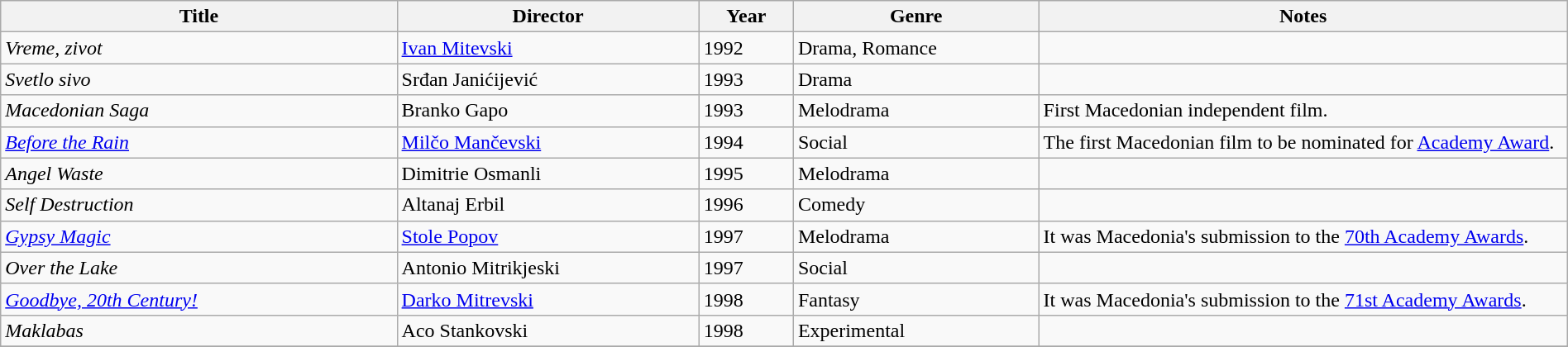<table class="wikitable" width= "100%">
<tr>
<th width=21%>Title</th>
<th width=16%>Director</th>
<th width=5%>Year</th>
<th width=13%>Genre</th>
<th width=28%>Notes</th>
</tr>
<tr>
<td><em>Vreme, zivot</em></td>
<td><a href='#'>Ivan Mitevski</a></td>
<td>1992</td>
<td>Drama, Romance</td>
<td></td>
</tr>
<tr>
<td><em>Svetlo sivo</em></td>
<td>Srđan Janićijević</td>
<td>1993</td>
<td>Drama</td>
<td></td>
</tr>
<tr>
<td><em>Macedonian Saga</em></td>
<td>Branko Gapo</td>
<td>1993</td>
<td>Melodrama</td>
<td>First Macedonian independent film.</td>
</tr>
<tr>
<td><em><a href='#'>Before the Rain</a></em></td>
<td><a href='#'>Milčo Mančevski</a></td>
<td>1994</td>
<td>Social</td>
<td>The first Macedonian film to be nominated for <a href='#'>Academy Award</a>.</td>
</tr>
<tr>
<td><em>Angel Waste</em></td>
<td>Dimitrie Osmanli</td>
<td>1995</td>
<td>Melodrama</td>
<td></td>
</tr>
<tr>
<td><em>Self Destruction</em></td>
<td>Altanaj Erbil</td>
<td>1996</td>
<td>Comedy</td>
<td></td>
</tr>
<tr>
<td><em><a href='#'>Gypsy Magic</a></em></td>
<td><a href='#'>Stole Popov</a></td>
<td>1997</td>
<td>Melodrama</td>
<td>It was Macedonia's submission to the <a href='#'>70th Academy Awards</a>.</td>
</tr>
<tr>
<td><em>Over the Lake</em></td>
<td>Antonio Mitrikjeski</td>
<td>1997</td>
<td>Social</td>
<td></td>
</tr>
<tr>
<td><em><a href='#'>Goodbye, 20th Century!</a></em></td>
<td><a href='#'>Darko Mitrevski</a></td>
<td>1998</td>
<td>Fantasy</td>
<td>It was Macedonia's submission to the <a href='#'>71st Academy Awards</a>.</td>
</tr>
<tr>
<td><em>Maklabas</em></td>
<td>Aco Stankovski</td>
<td>1998</td>
<td>Experimental</td>
<td></td>
</tr>
<tr>
</tr>
</table>
